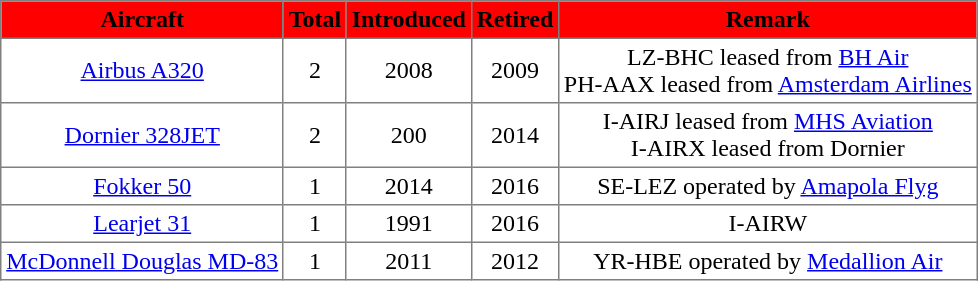<table class="toccolours" border="1" cellpadding="3" style="border-collapse:collapse;margin:1em auto;text-align:center">
<tr bgcolor=red>
<th>Aircraft</th>
<th>Total</th>
<th>Introduced</th>
<th>Retired</th>
<th>Remark</th>
</tr>
<tr>
<td><a href='#'>Airbus A320</a></td>
<td>2</td>
<td>2008</td>
<td>2009</td>
<td>LZ-BHC leased from <a href='#'>BH Air</a><br>PH-AAX leased from <a href='#'>Amsterdam Airlines</a></td>
</tr>
<tr>
<td><a href='#'>Dornier 328JET</a></td>
<td>2</td>
<td>200</td>
<td>2014</td>
<td>I-AIRJ leased from <a href='#'>MHS Aviation</a><br>I-AIRX leased from Dornier</td>
</tr>
<tr>
<td><a href='#'>Fokker 50</a></td>
<td>1</td>
<td>2014</td>
<td>2016</td>
<td>SE-LEZ operated by <a href='#'>Amapola Flyg</a></td>
</tr>
<tr>
<td><a href='#'>Learjet 31</a></td>
<td>1</td>
<td>1991</td>
<td>2016</td>
<td>I-AIRW</td>
</tr>
<tr>
<td><a href='#'>McDonnell Douglas MD-83</a></td>
<td>1</td>
<td>2011</td>
<td>2012</td>
<td>YR-HBE operated by <a href='#'>Medallion Air</a></td>
</tr>
</table>
